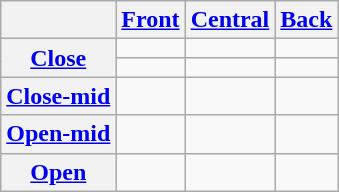<table class="wikitable" style="text-align:center;">
<tr>
<th></th>
<th><a href='#'>Front</a></th>
<th><a href='#'>Central</a></th>
<th><a href='#'>Back</a></th>
</tr>
<tr>
<th rowspan="2"><a href='#'>Close</a></th>
<td> </td>
<td></td>
<td> </td>
</tr>
<tr>
<td> </td>
<td></td>
<td> </td>
</tr>
<tr>
<th><a href='#'>Close-mid</a></th>
<td></td>
<td></td>
<td></td>
</tr>
<tr>
<th><a href='#'>Open-mid</a></th>
<td> </td>
<td></td>
<td> </td>
</tr>
<tr>
<th><a href='#'>Open</a></th>
<td></td>
<td> </td>
<td></td>
</tr>
</table>
